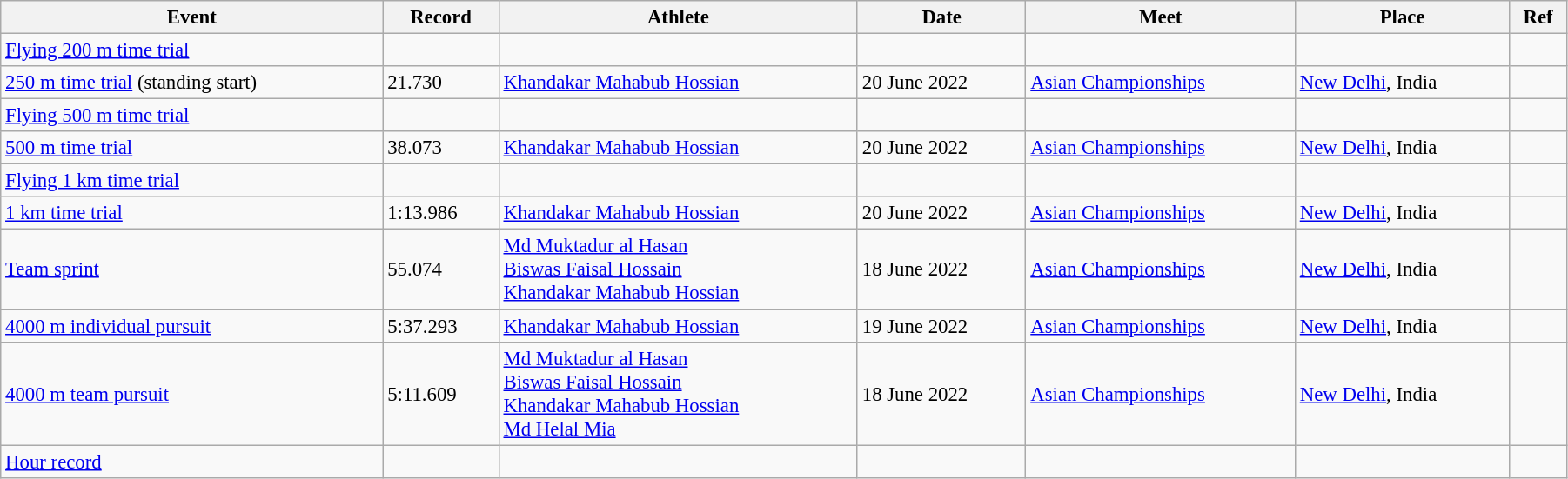<table class="wikitable" style="font-size:95%; width: 95%;">
<tr>
<th>Event</th>
<th>Record</th>
<th>Athlete</th>
<th>Date</th>
<th>Meet</th>
<th>Place</th>
<th>Ref</th>
</tr>
<tr>
<td><a href='#'>Flying 200 m time trial</a></td>
<td></td>
<td></td>
<td></td>
<td></td>
<td></td>
<td></td>
</tr>
<tr>
<td><a href='#'>250 m time trial</a> (standing start)</td>
<td>21.730</td>
<td><a href='#'>Khandakar Mahabub Hossian</a></td>
<td>20 June 2022</td>
<td><a href='#'>Asian Championships</a></td>
<td><a href='#'>New Delhi</a>, India</td>
<td></td>
</tr>
<tr>
<td><a href='#'>Flying 500 m time trial</a></td>
<td></td>
<td></td>
<td></td>
<td></td>
<td></td>
<td></td>
</tr>
<tr>
<td><a href='#'>500 m time trial</a></td>
<td>38.073</td>
<td><a href='#'>Khandakar Mahabub Hossian</a></td>
<td>20 June 2022</td>
<td><a href='#'>Asian Championships</a></td>
<td><a href='#'>New Delhi</a>, India</td>
<td></td>
</tr>
<tr>
<td><a href='#'>Flying 1 km time trial</a></td>
<td></td>
<td></td>
<td></td>
<td></td>
<td></td>
<td></td>
</tr>
<tr>
<td><a href='#'>1 km time trial</a></td>
<td>1:13.986</td>
<td><a href='#'>Khandakar Mahabub Hossian</a></td>
<td>20 June 2022</td>
<td><a href='#'>Asian Championships</a></td>
<td><a href='#'>New Delhi</a>, India</td>
<td></td>
</tr>
<tr>
<td><a href='#'>Team sprint</a></td>
<td>55.074</td>
<td><a href='#'>Md Muktadur al Hasan</a><br><a href='#'>Biswas Faisal Hossain</a><br><a href='#'>Khandakar Mahabub Hossian</a></td>
<td>18 June 2022</td>
<td><a href='#'>Asian Championships</a></td>
<td><a href='#'>New Delhi</a>, India</td>
<td></td>
</tr>
<tr>
<td><a href='#'>4000 m individual pursuit</a></td>
<td>5:37.293</td>
<td><a href='#'>Khandakar Mahabub Hossian</a></td>
<td>19 June 2022</td>
<td><a href='#'>Asian Championships</a></td>
<td><a href='#'>New Delhi</a>, India</td>
<td></td>
</tr>
<tr>
<td><a href='#'>4000 m team pursuit</a></td>
<td>5:11.609</td>
<td><a href='#'>Md Muktadur al Hasan</a><br><a href='#'>Biswas Faisal Hossain</a><br><a href='#'>Khandakar Mahabub Hossian</a><br><a href='#'>Md Helal Mia</a></td>
<td>18 June 2022</td>
<td><a href='#'>Asian Championships</a></td>
<td><a href='#'>New Delhi</a>, India</td>
<td></td>
</tr>
<tr>
<td><a href='#'>Hour record</a></td>
<td></td>
<td></td>
<td></td>
<td></td>
<td></td>
<td></td>
</tr>
</table>
